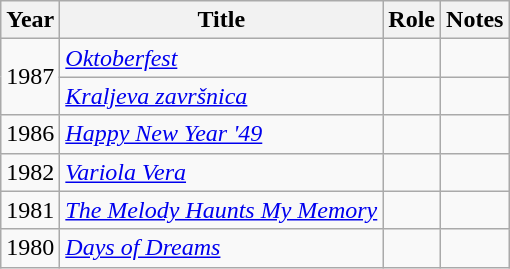<table class="wikitable sortable">
<tr>
<th>Year</th>
<th>Title</th>
<th>Role</th>
<th class="unsortable">Notes</th>
</tr>
<tr>
<td rowspan=2>1987</td>
<td><em><a href='#'>Oktoberfest</a></em></td>
<td></td>
<td></td>
</tr>
<tr>
<td><em><a href='#'>Kraljeva završnica</a></em></td>
<td></td>
<td></td>
</tr>
<tr>
<td>1986</td>
<td><em><a href='#'>Happy New Year '49</a></em></td>
<td></td>
<td></td>
</tr>
<tr>
<td>1982</td>
<td><em><a href='#'>Variola Vera</a></em></td>
<td></td>
<td></td>
</tr>
<tr>
<td>1981</td>
<td><em><a href='#'>The Melody Haunts My Memory</a></em></td>
<td></td>
<td></td>
</tr>
<tr>
<td>1980</td>
<td><em><a href='#'>Days of Dreams</a></em></td>
<td></td>
<td></td>
</tr>
</table>
